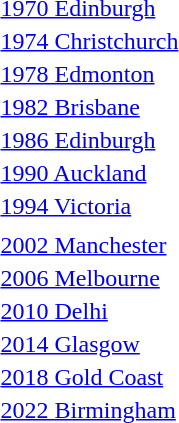<table>
<tr>
<td><a href='#'>1970 Edinburgh</a></td>
<td></td>
<td></td>
<td></td>
</tr>
<tr>
<td><a href='#'>1974 Christchurch</a></td>
<td></td>
<td></td>
<td></td>
</tr>
<tr>
<td><a href='#'>1978 Edmonton</a></td>
<td></td>
<td></td>
<td></td>
</tr>
<tr>
<td><a href='#'>1982 Brisbane</a></td>
<td></td>
<td></td>
<td></td>
</tr>
<tr>
<td><a href='#'>1986 Edinburgh</a></td>
<td></td>
<td></td>
<td></td>
</tr>
<tr>
<td><a href='#'>1990 Auckland</a></td>
<td></td>
<td></td>
<td></td>
</tr>
<tr>
<td><a href='#'>1994 Victoria</a></td>
<td></td>
<td></td>
<td></td>
</tr>
<tr>
<td></td>
<td></td>
<td></td>
<td></td>
</tr>
<tr>
<td><a href='#'>2002 Manchester</a><br></td>
<td></td>
<td></td>
<td></td>
</tr>
<tr>
<td><a href='#'>2006 Melbourne</a><br></td>
<td></td>
<td></td>
<td></td>
</tr>
<tr>
<td><a href='#'>2010 Delhi</a><br></td>
<td></td>
<td></td>
<td></td>
</tr>
<tr>
<td><a href='#'>2014 Glasgow</a><br></td>
<td></td>
<td></td>
<td></td>
</tr>
<tr>
<td><a href='#'>2018 Gold Coast</a><br></td>
<td></td>
<td></td>
<td></td>
</tr>
<tr>
<td><a href='#'>2022 Birmingham</a><br></td>
<td></td>
<td></td>
<td></td>
</tr>
</table>
